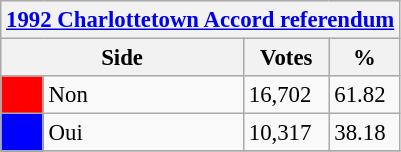<table class="wikitable" style="font-size: 95%; clear:both">
<tr style="background-color:#E9E9E9">
<th colspan=4><a href='#'>1992 Charlottetown Accord referendum</a></th>
</tr>
<tr style="background-color:#E9E9E9">
<th colspan=2 style="width: 130px">Side</th>
<th style="width: 50px">Votes</th>
<th style="width: 40px">%</th>
</tr>
<tr>
<td bgcolor="red"></td>
<td>Non</td>
<td>16,702</td>
<td>61.82</td>
</tr>
<tr>
<td bgcolor="blue"></td>
<td>Oui</td>
<td>10,317</td>
<td>38.18</td>
</tr>
<tr>
</tr>
</table>
